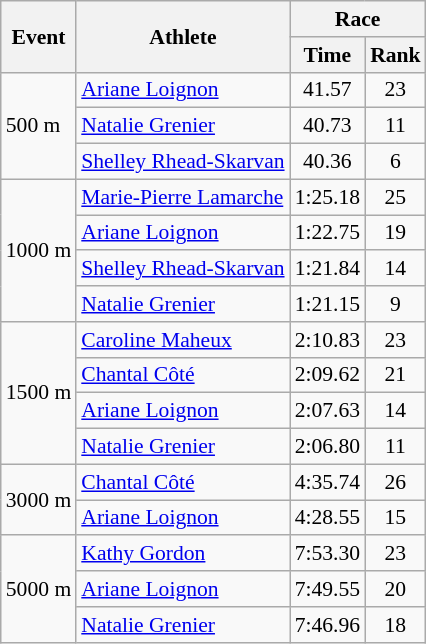<table class="wikitable" border="1" style="font-size:90%">
<tr>
<th rowspan=2>Event</th>
<th rowspan=2>Athlete</th>
<th colspan=2>Race</th>
</tr>
<tr>
<th>Time</th>
<th>Rank</th>
</tr>
<tr>
<td rowspan=3>500 m</td>
<td><a href='#'>Ariane Loignon</a></td>
<td align=center>41.57</td>
<td align=center>23</td>
</tr>
<tr>
<td><a href='#'>Natalie Grenier</a></td>
<td align=center>40.73</td>
<td align=center>11</td>
</tr>
<tr>
<td><a href='#'>Shelley Rhead-Skarvan</a></td>
<td align=center>40.36</td>
<td align=center>6</td>
</tr>
<tr>
<td rowspan=4>1000 m</td>
<td><a href='#'>Marie-Pierre Lamarche</a></td>
<td align=center>1:25.18</td>
<td align=center>25</td>
</tr>
<tr>
<td><a href='#'>Ariane Loignon</a></td>
<td align=center>1:22.75</td>
<td align=center>19</td>
</tr>
<tr>
<td><a href='#'>Shelley Rhead-Skarvan</a></td>
<td align=center>1:21.84</td>
<td align=center>14</td>
</tr>
<tr>
<td><a href='#'>Natalie Grenier</a></td>
<td align=center>1:21.15</td>
<td align=center>9</td>
</tr>
<tr>
<td rowspan=4>1500 m</td>
<td><a href='#'>Caroline Maheux</a></td>
<td align=center>2:10.83</td>
<td align=center>23</td>
</tr>
<tr>
<td><a href='#'>Chantal Côté</a></td>
<td align=center>2:09.62</td>
<td align=center>21</td>
</tr>
<tr>
<td><a href='#'>Ariane Loignon</a></td>
<td align=center>2:07.63</td>
<td align=center>14</td>
</tr>
<tr>
<td><a href='#'>Natalie Grenier</a></td>
<td align=center>2:06.80</td>
<td align=center>11</td>
</tr>
<tr>
<td rowspan=2>3000 m</td>
<td><a href='#'>Chantal Côté</a></td>
<td align=center>4:35.74</td>
<td align=center>26</td>
</tr>
<tr>
<td><a href='#'>Ariane Loignon</a></td>
<td align=center>4:28.55</td>
<td align=center>15</td>
</tr>
<tr>
<td rowspan=3>5000 m</td>
<td><a href='#'>Kathy Gordon</a></td>
<td align=center>7:53.30</td>
<td align=center>23</td>
</tr>
<tr>
<td><a href='#'>Ariane Loignon</a></td>
<td align=center>7:49.55</td>
<td align=center>20</td>
</tr>
<tr>
<td><a href='#'>Natalie Grenier</a></td>
<td align=center>7:46.96</td>
<td align=center>18</td>
</tr>
</table>
